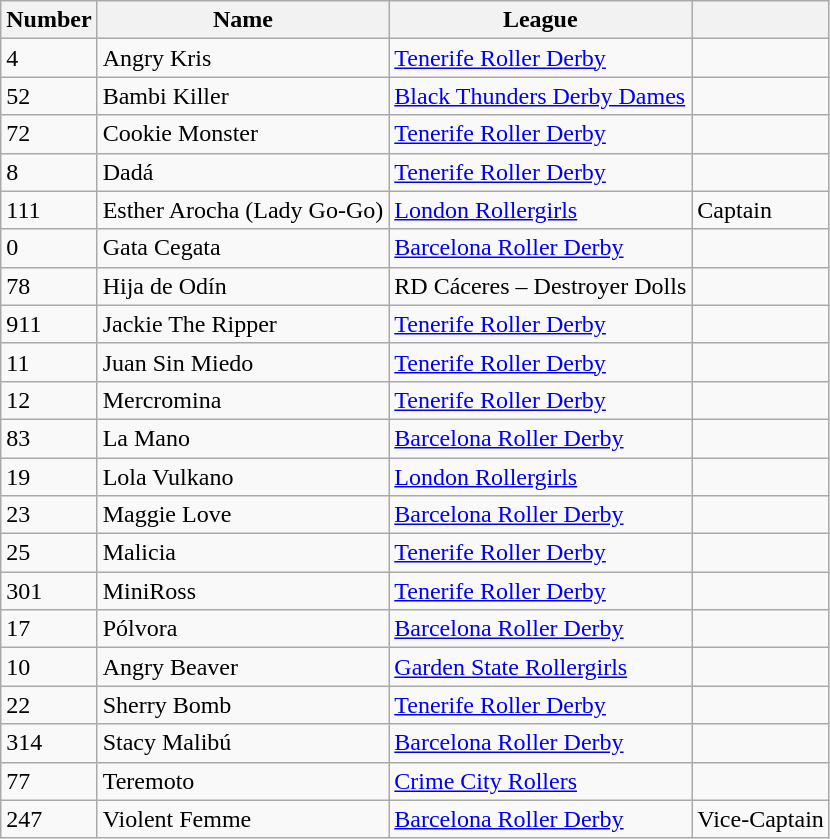<table class="wikitable sortable">
<tr>
<th>Number</th>
<th>Name</th>
<th>League</th>
<th></th>
</tr>
<tr>
<td>4</td>
<td>Angry Kris</td>
<td><a href='#'>Tenerife Roller Derby</a></td>
<td></td>
</tr>
<tr>
<td>52</td>
<td>Bambi Killer</td>
<td><a href='#'>Black Thunders Derby Dames</a></td>
<td></td>
</tr>
<tr>
<td>72</td>
<td>Cookie Monster</td>
<td><a href='#'>Tenerife Roller Derby</a></td>
<td></td>
</tr>
<tr>
<td>8</td>
<td>Dadá</td>
<td><a href='#'>Tenerife Roller Derby</a></td>
<td></td>
</tr>
<tr>
<td>111</td>
<td>Esther Arocha (Lady Go-Go)</td>
<td><a href='#'>London Rollergirls</a></td>
<td>Captain</td>
</tr>
<tr>
<td>0</td>
<td>Gata Cegata</td>
<td><a href='#'>Barcelona Roller Derby</a></td>
<td></td>
</tr>
<tr>
<td>78</td>
<td>Hija de Odín</td>
<td>RD Cáceres – Destroyer Dolls</td>
<td></td>
</tr>
<tr>
<td>911</td>
<td>Jackie The Ripper</td>
<td><a href='#'>Tenerife Roller Derby</a></td>
<td></td>
</tr>
<tr>
<td>11</td>
<td>Juan Sin Miedo</td>
<td><a href='#'>Tenerife Roller Derby</a></td>
<td></td>
</tr>
<tr>
<td>12</td>
<td>Mercromina</td>
<td><a href='#'>Tenerife Roller Derby</a></td>
<td></td>
</tr>
<tr>
<td>83</td>
<td>La Mano</td>
<td><a href='#'>Barcelona Roller Derby</a></td>
<td></td>
</tr>
<tr>
<td>19</td>
<td>Lola Vulkano</td>
<td><a href='#'>London Rollergirls</a></td>
<td></td>
</tr>
<tr>
<td>23</td>
<td>Maggie Love</td>
<td><a href='#'>Barcelona Roller Derby</a></td>
<td></td>
</tr>
<tr>
<td>25</td>
<td>Malicia</td>
<td><a href='#'>Tenerife Roller Derby</a></td>
<td></td>
</tr>
<tr>
<td>301</td>
<td>MiniRoss</td>
<td><a href='#'>Tenerife Roller Derby</a></td>
<td></td>
</tr>
<tr>
<td>17</td>
<td>Pólvora</td>
<td><a href='#'>Barcelona Roller Derby</a></td>
<td></td>
</tr>
<tr>
<td>10</td>
<td>Angry Beaver</td>
<td><a href='#'>Garden State Rollergirls</a></td>
<td></td>
</tr>
<tr>
<td>22</td>
<td>Sherry Bomb</td>
<td><a href='#'>Tenerife Roller Derby</a></td>
<td></td>
</tr>
<tr>
<td>314</td>
<td>Stacy Malibú</td>
<td><a href='#'>Barcelona Roller Derby</a></td>
<td></td>
</tr>
<tr>
<td>77</td>
<td>Teremoto</td>
<td><a href='#'>Crime City Rollers</a></td>
<td></td>
</tr>
<tr>
<td>247</td>
<td>Violent Femme</td>
<td><a href='#'>Barcelona Roller Derby</a></td>
<td>Vice-Captain</td>
</tr>
</table>
